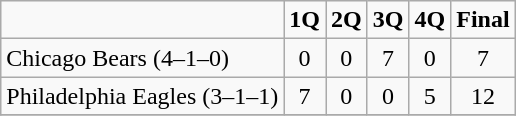<table class="wikitable" 80%>
<tr align=center>
<td></td>
<td><strong>1Q</strong></td>
<td><strong>2Q</strong></td>
<td><strong>3Q</strong></td>
<td><strong>4Q</strong></td>
<td><strong>Final</strong></td>
</tr>
<tr align=center>
<td – align=left>Chicago Bears (4–1–0)</td>
<td>0</td>
<td>0</td>
<td>7</td>
<td>0</td>
<td>7</td>
</tr>
<tr align=center>
<td – align=left>Philadelphia Eagles (3–1–1)</td>
<td>7</td>
<td>0</td>
<td>0</td>
<td>5</td>
<td>12</td>
</tr>
<tr align=center>
</tr>
</table>
